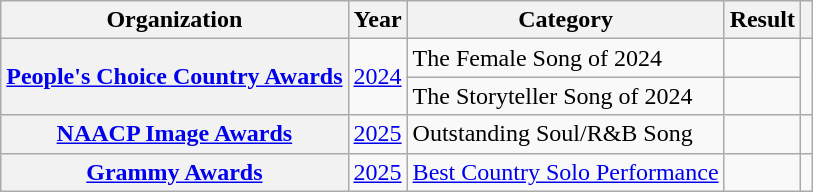<table class="wikitable sortable plainrowheaders" style="border:none; margin:0;">
<tr>
<th scope="col">Organization</th>
<th scope="col">Year</th>
<th scope="col">Category</th>
<th scope="col">Result</th>
<th class="unsortable" scope="col"></th>
</tr>
<tr>
<th rowspan="2" scope="row"><a href='#'>People's Choice Country Awards</a></th>
<td rowspan="2"><a href='#'>2024</a></td>
<td>The Female Song of 2024</td>
<td></td>
<td align="center" rowspan="2"></td>
</tr>
<tr>
<td>The Storyteller Song of 2024</td>
<td></td>
</tr>
<tr>
<th scope="row"><a href='#'>NAACP Image Awards</a></th>
<td><a href='#'>2025</a></td>
<td>Outstanding Soul/R&B Song</td>
<td></td>
<td style="text-align:center;"></td>
</tr>
<tr>
<th scope="row"><a href='#'>Grammy Awards</a></th>
<td><a href='#'>2025</a></td>
<td><a href='#'>Best Country Solo Performance</a></td>
<td></td>
<td align="center"></td>
</tr>
</table>
